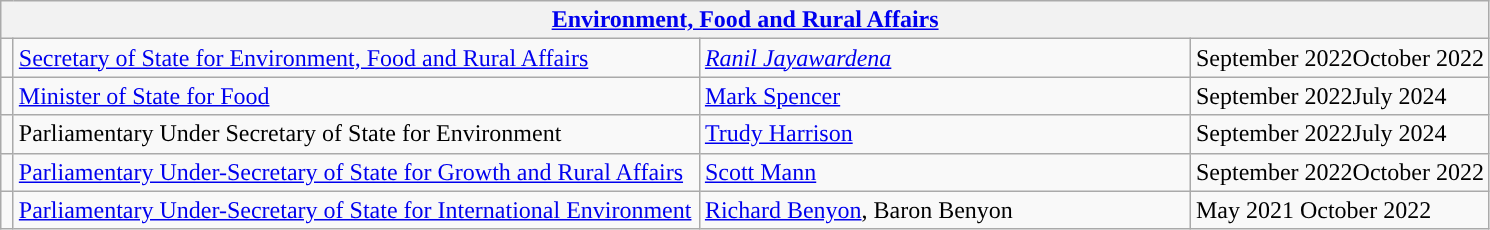<table class="wikitable">
<tr>
<th colspan="4"><a href='#'>Environment, Food and Rural Affairs</a></th>
</tr>
<tr>
<td rowspan=1 style="width: 1px; background: "></td>
<td rowspan=1 style="width: 450px;"><a href='#'>Secretary of State for Environment, Food and Rural Affairs</a></td>
<td style="width: 320px;"><em><a href='#'>Ranil Jayawardena</a><strong></td>
<td>September 2022October 2022</td>
</tr>
<tr>
<td style="width: 1px; background: "></td>
<td><a href='#'>Minister of State for Food</a></td>
<td><a href='#'>Mark Spencer</a></td>
<td>September 2022July 2024</td>
</tr>
<tr>
<td rowspan="1" style="width: 1px; background: "></td>
<td rowspan=1>Parliamentary Under Secretary of State for Environment</td>
<td style="width: 320px;"><a href='#'>Trudy Harrison</a></td>
<td>September 2022July 2024</td>
</tr>
<tr>
<td rowspan="1" style="width: 1px; background: "></td>
<td rowspan="1"><a href='#'>Parliamentary Under-Secretary of State for Growth and Rural Affairs</a></td>
<td><a href='#'>Scott Mann</a></td>
<td>September 2022October 2022</td>
</tr>
<tr>
<td rowspan="1" style="width: 1px; background: "></td>
<td rowspan="1"><a href='#'>Parliamentary Under-Secretary of State for International Environment</a></td>
<td><a href='#'>Richard Benyon</a>, Baron Benyon </td>
<td>May 2021 October 2022</td>
</tr>
</table>
